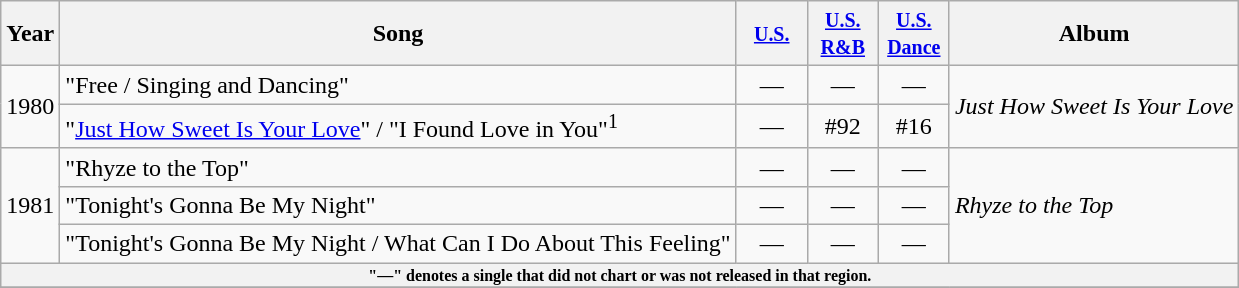<table class="wikitable">
<tr>
<th>Year</th>
<th>Song</th>
<th width="40"><small><a href='#'>U.S.</a></small></th>
<th width="40"><small><a href='#'>U.S. R&B</a></small></th>
<th width="40"><small><a href='#'>U.S. Dance</a></small></th>
<th>Album</th>
</tr>
<tr>
<td rowspan="2">1980</td>
<td>"Free / Singing and Dancing"</td>
<td align="center">—</td>
<td align="center">—</td>
<td align="center">—</td>
<td rowspan="2"><em>Just How Sweet Is Your Love</em></td>
</tr>
<tr>
<td>"<a href='#'>Just How Sweet Is Your Love</a>" / "I Found Love in You"<sup>1</sup></td>
<td align="center">—</td>
<td align="center">#92</td>
<td align="center">#16</td>
</tr>
<tr>
<td rowspan="3">1981</td>
<td>"Rhyze to the Top"</td>
<td align="center">—</td>
<td align="center">—</td>
<td align="center">—</td>
<td rowspan="3"><em>Rhyze to the Top</em></td>
</tr>
<tr>
<td>"Tonight's Gonna Be My Night"</td>
<td align="center">—</td>
<td align="center">—</td>
<td align="center">—</td>
</tr>
<tr>
<td>"Tonight's Gonna Be My Night / What Can I Do About This Feeling"</td>
<td align="center">—</td>
<td align="center">—</td>
<td align="center">—</td>
</tr>
<tr>
<th colspan="6" style="font-size: 8pt">"—" denotes a single that did not chart or was not released in that region.</th>
</tr>
<tr>
</tr>
</table>
